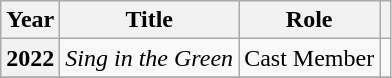<table class="wikitable  plainrowheaders">
<tr>
<th scope="col">Year</th>
<th scope="col">Title</th>
<th scope="col">Role</th>
<th scope="col" class="unsortable"></th>
</tr>
<tr>
<th scope="row">2022</th>
<td><em>Sing in the Green</em></td>
<td>Cast Member</td>
<td></td>
</tr>
<tr>
</tr>
</table>
